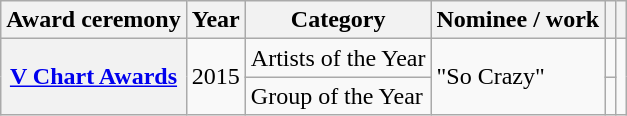<table class="wikitable plainrowheaders">
<tr>
<th>Award ceremony</th>
<th>Year</th>
<th>Category</th>
<th>Nominee / work</th>
<th></th>
<th></th>
</tr>
<tr>
<th rowspan="2" scope="row"><a href='#'>V Chart Awards</a></th>
<td rowspan="2">2015</td>
<td>Artists of the Year</td>
<td rowspan="2">"So Crazy"</td>
<td></td>
<td rowspan="2"></td>
</tr>
<tr>
<td>Group of the Year</td>
<td></td>
</tr>
</table>
